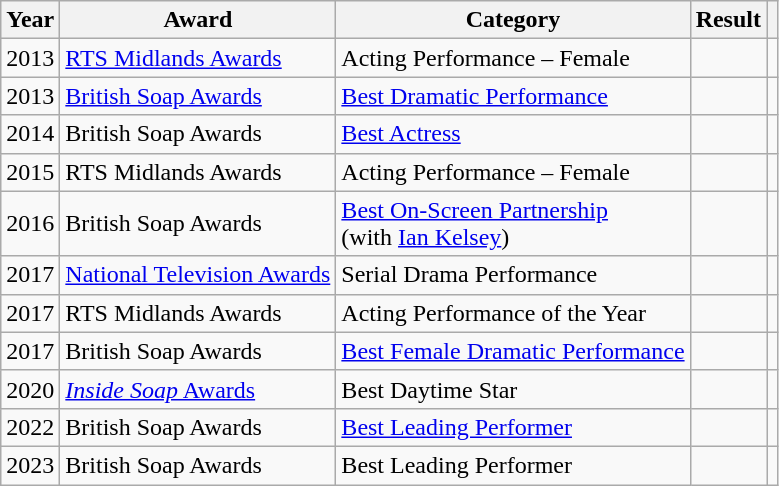<table class="wikitable sortable">
<tr>
<th>Year</th>
<th>Award</th>
<th>Category</th>
<th>Result</th>
<th></th>
</tr>
<tr>
<td>2013</td>
<td><a href='#'>RTS Midlands Awards</a></td>
<td>Acting Performance – Female</td>
<td></td>
<td align="center"></td>
</tr>
<tr>
<td>2013</td>
<td><a href='#'>British Soap Awards</a></td>
<td><a href='#'>Best Dramatic Performance</a></td>
<td></td>
<td align="center"></td>
</tr>
<tr>
<td>2014</td>
<td>British Soap Awards</td>
<td><a href='#'>Best Actress</a></td>
<td></td>
<td align="center"></td>
</tr>
<tr>
<td>2015</td>
<td>RTS Midlands Awards</td>
<td>Acting Performance – Female</td>
<td></td>
<td align="center"></td>
</tr>
<tr>
<td>2016</td>
<td>British Soap Awards</td>
<td><a href='#'>Best On-Screen Partnership</a> <br><span>(with <a href='#'>Ian Kelsey</a>)</span></td>
<td></td>
<td align="center"></td>
</tr>
<tr>
<td>2017</td>
<td><a href='#'>National Television Awards</a></td>
<td>Serial Drama Performance</td>
<td></td>
<td align="center"></td>
</tr>
<tr>
<td>2017</td>
<td>RTS Midlands Awards</td>
<td>Acting Performance of the Year</td>
<td></td>
<td align="center"></td>
</tr>
<tr>
<td>2017</td>
<td>British Soap Awards</td>
<td><a href='#'>Best Female Dramatic Performance</a></td>
<td></td>
<td align="center"></td>
</tr>
<tr>
<td>2020</td>
<td><a href='#'><em>Inside Soap</em> Awards</a></td>
<td>Best Daytime Star</td>
<td></td>
<td align="center"></td>
</tr>
<tr>
<td>2022</td>
<td>British Soap Awards</td>
<td><a href='#'>Best Leading Performer</a></td>
<td></td>
<td align="center"></td>
</tr>
<tr>
<td>2023</td>
<td>British Soap Awards</td>
<td>Best Leading Performer</td>
<td></td>
<td align="center"></td>
</tr>
</table>
